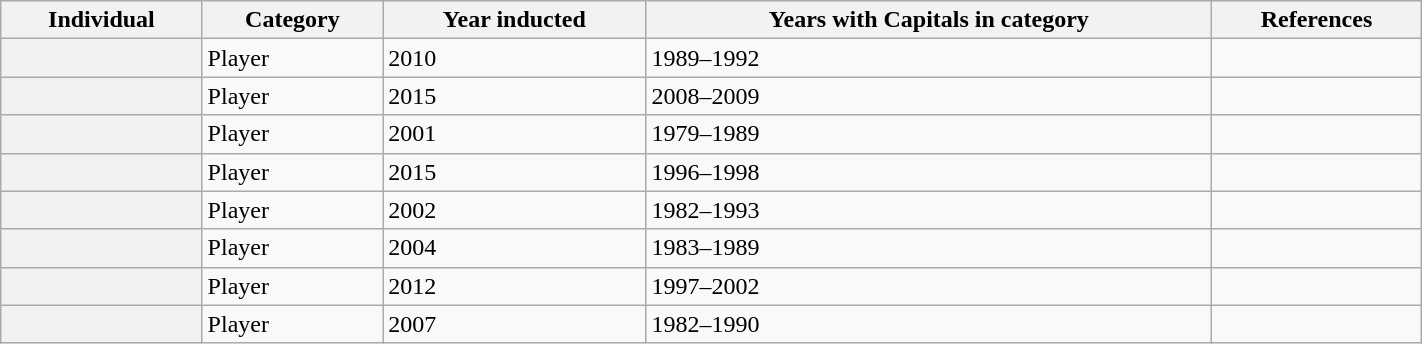<table class="wikitable sortable" width="75%">
<tr>
<th scope="col">Individual</th>
<th scope="col">Category</th>
<th scope="col">Year inducted</th>
<th scope="col">Years with Capitals in category</th>
<th scope="col" class="unsortable">References</th>
</tr>
<tr>
<th scope="row"></th>
<td>Player</td>
<td>2010</td>
<td>1989–1992</td>
<td></td>
</tr>
<tr>
<th scope="row"></th>
<td>Player</td>
<td>2015</td>
<td>2008–2009</td>
<td></td>
</tr>
<tr>
<th scope="row"></th>
<td>Player</td>
<td>2001</td>
<td>1979–1989</td>
<td></td>
</tr>
<tr>
<th scope="row"></th>
<td>Player</td>
<td>2015</td>
<td>1996–1998</td>
<td></td>
</tr>
<tr>
<th scope="row"></th>
<td>Player</td>
<td>2002</td>
<td>1982–1993</td>
<td></td>
</tr>
<tr>
<th scope="row"></th>
<td>Player</td>
<td>2004</td>
<td>1983–1989</td>
<td></td>
</tr>
<tr>
<th scope="row"></th>
<td>Player</td>
<td>2012</td>
<td>1997–2002</td>
<td></td>
</tr>
<tr>
<th scope="row"></th>
<td>Player</td>
<td>2007</td>
<td>1982–1990</td>
<td></td>
</tr>
</table>
